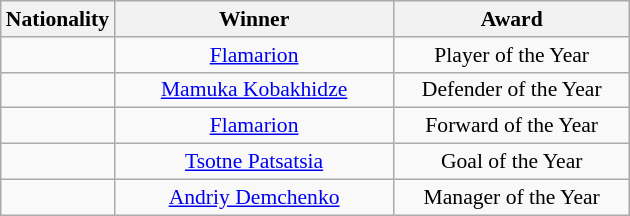<table class="wikitable" style="text-align:center; font-size:90%; ">
<tr>
<th width=60>Nationality</th>
<th width=180>Winner</th>
<th width=150>Award</th>
</tr>
<tr>
<td></td>
<td><a href='#'>Flamarion</a></td>
<td>Player of the Year</td>
</tr>
<tr>
<td></td>
<td><a href='#'>Mamuka Kobakhidze</a></td>
<td>Defender of the Year</td>
</tr>
<tr>
<td></td>
<td><a href='#'>Flamarion</a></td>
<td>Forward of the Year</td>
</tr>
<tr>
<td></td>
<td><a href='#'>Tsotne Patsatsia</a></td>
<td>Goal of the Year</td>
</tr>
<tr>
<td></td>
<td><a href='#'>Andriy Demchenko</a></td>
<td>Manager of the Year</td>
</tr>
</table>
